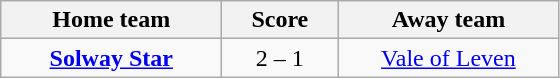<table class="wikitable" style="text-align: center">
<tr>
<th width=140>Home team</th>
<th width=70>Score</th>
<th width=140>Away team</th>
</tr>
<tr>
<td><strong><a href='#'>Solway Star</a></strong></td>
<td>2 – 1</td>
<td><a href='#'>Vale of Leven</a></td>
</tr>
</table>
